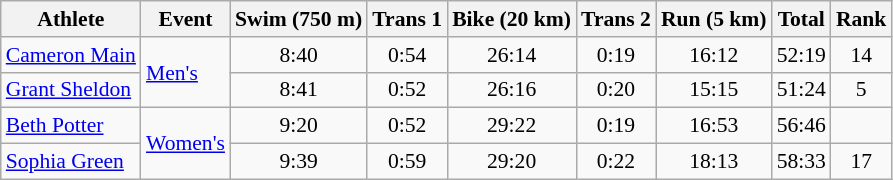<table class="wikitable" border="1" style="font-size:90%; text-align:center">
<tr>
<th>Athlete</th>
<th>Event</th>
<th>Swim (750 m)</th>
<th>Trans 1</th>
<th>Bike (20 km)</th>
<th>Trans 2</th>
<th>Run (5 km)</th>
<th>Total</th>
<th>Rank</th>
</tr>
<tr>
<td align=left><a href='#'>Cameron Main</a></td>
<td align=left rowspan=2><a href='#'>Men's</a></td>
<td>8:40</td>
<td>0:54</td>
<td>26:14</td>
<td>0:19</td>
<td>16:12</td>
<td>52:19</td>
<td>14</td>
</tr>
<tr>
<td align=left><a href='#'>Grant Sheldon</a></td>
<td>8:41</td>
<td>0:52</td>
<td>26:16</td>
<td>0:20</td>
<td>15:15</td>
<td>51:24</td>
<td>5</td>
</tr>
<tr>
<td align=left><a href='#'>Beth Potter</a></td>
<td align=left rowspan=2><a href='#'>Women's</a></td>
<td>9:20</td>
<td>0:52</td>
<td>29:22</td>
<td>0:19</td>
<td>16:53</td>
<td>56:46</td>
<td></td>
</tr>
<tr>
<td align=left><a href='#'>Sophia Green</a></td>
<td>9:39</td>
<td>0:59</td>
<td>29:20</td>
<td>0:22</td>
<td>18:13</td>
<td>58:33</td>
<td>17</td>
</tr>
</table>
